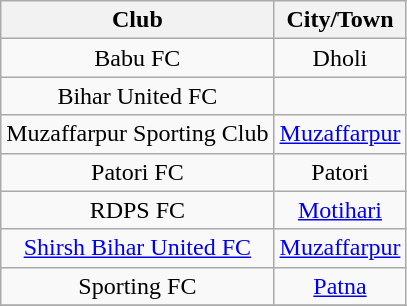<table class="wikitable" style="text-align:center;">
<tr>
<th>Club</th>
<th>City/Town</th>
</tr>
<tr>
<td>Babu FC</td>
<td>Dholi</td>
</tr>
<tr>
<td>Bihar United FC</td>
<td></td>
</tr>
<tr>
<td>Muzaffarpur Sporting Club</td>
<td><a href='#'>Muzaffarpur</a></td>
</tr>
<tr>
<td>Patori FC</td>
<td>Patori</td>
</tr>
<tr>
<td>RDPS FC</td>
<td><a href='#'>Motihari</a></td>
</tr>
<tr>
<td><a href='#'>Shirsh Bihar United FC</a></td>
<td><a href='#'>Muzaffarpur</a></td>
</tr>
<tr>
<td>Sporting FC</td>
<td><a href='#'>Patna</a></td>
</tr>
<tr>
</tr>
</table>
